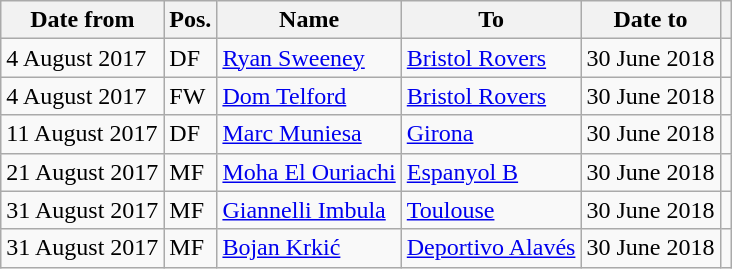<table class="wikitable">
<tr>
<th>Date from</th>
<th>Pos.</th>
<th>Name</th>
<th>To</th>
<th>Date to</th>
<th></th>
</tr>
<tr>
<td>4 August 2017</td>
<td>DF</td>
<td> <a href='#'>Ryan Sweeney</a></td>
<td> <a href='#'>Bristol Rovers</a></td>
<td>30 June 2018</td>
<td></td>
</tr>
<tr>
<td>4 August 2017</td>
<td>FW</td>
<td> <a href='#'>Dom Telford</a></td>
<td> <a href='#'>Bristol Rovers</a></td>
<td>30 June 2018</td>
<td></td>
</tr>
<tr>
<td>11 August 2017</td>
<td>DF</td>
<td> <a href='#'>Marc Muniesa</a></td>
<td> <a href='#'>Girona</a></td>
<td>30 June 2018</td>
<td></td>
</tr>
<tr>
<td>21 August 2017</td>
<td>MF</td>
<td> <a href='#'>Moha El Ouriachi</a></td>
<td> <a href='#'>Espanyol B</a></td>
<td>30 June 2018</td>
<td></td>
</tr>
<tr>
<td>31 August 2017</td>
<td>MF</td>
<td> <a href='#'>Giannelli Imbula</a></td>
<td> <a href='#'>Toulouse</a></td>
<td>30 June 2018</td>
<td></td>
</tr>
<tr>
<td>31 August 2017</td>
<td>MF</td>
<td> <a href='#'>Bojan Krkić</a></td>
<td> <a href='#'>Deportivo Alavés</a></td>
<td>30 June 2018</td>
<td></td>
</tr>
</table>
